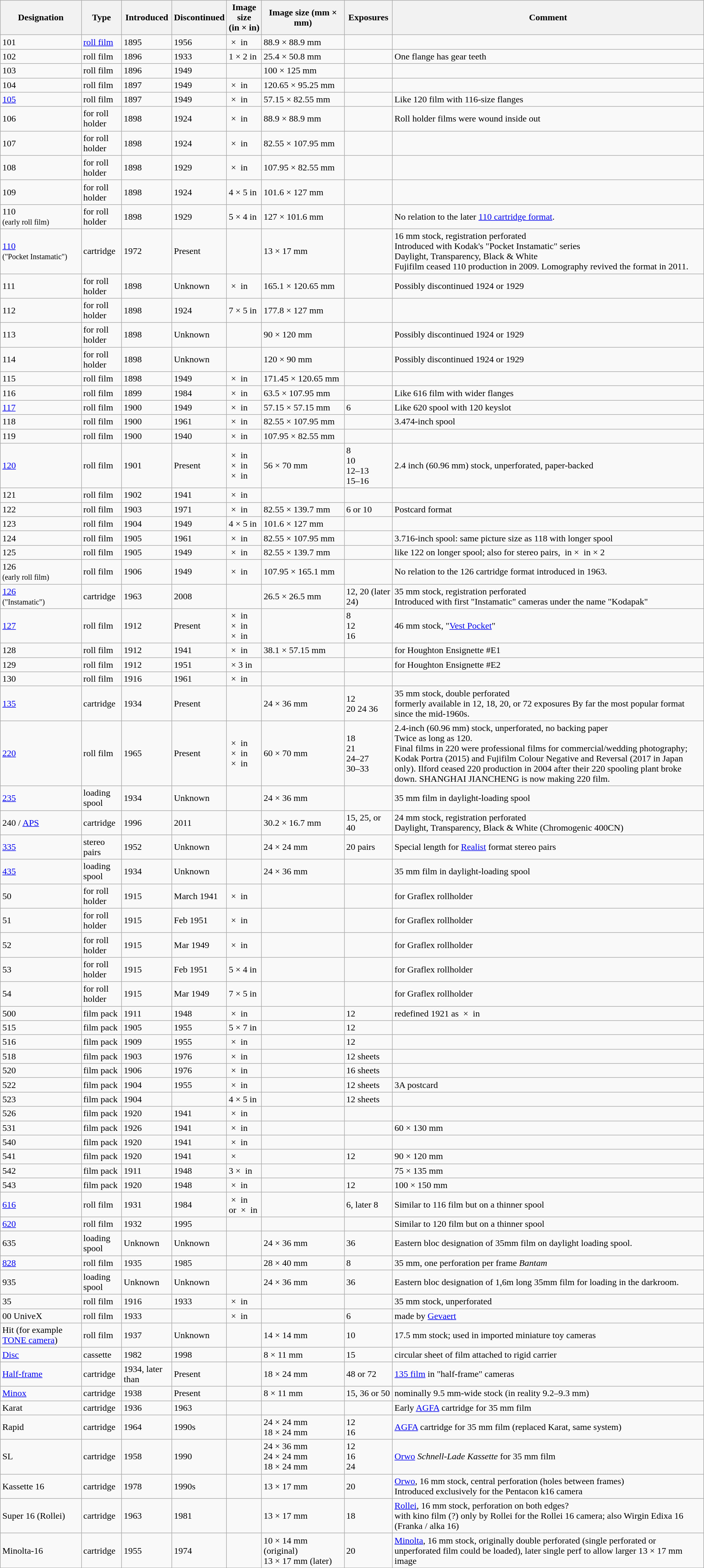<table class="wikitable sortable">
<tr>
<th>Designation</th>
<th>Type</th>
<th>Introduced</th>
<th>Discontinued</th>
<th>Image size<br>(in × in)</th>
<th>Image size (mm × mm)</th>
<th>Exposures</th>
<th>Comment</th>
</tr>
<tr>
<td>101</td>
<td><a href='#'>roll film</a></td>
<td>1895</td>
<td>1956</td>
<td> ×  in</td>
<td>88.9 × 88.9 mm</td>
<td></td>
<td></td>
</tr>
<tr>
<td>102</td>
<td>roll film</td>
<td>1896</td>
<td>1933</td>
<td>1 × 2 in</td>
<td>25.4 × 50.8 mm</td>
<td></td>
<td>One flange has gear teeth</td>
</tr>
<tr>
<td>103</td>
<td>roll film</td>
<td>1896</td>
<td>1949</td>
<td></td>
<td>100 × 125 mm</td>
<td></td>
<td></td>
</tr>
<tr>
<td>104</td>
<td>roll film</td>
<td>1897</td>
<td>1949</td>
<td> ×  in</td>
<td>120.65 × 95.25 mm</td>
<td></td>
<td></td>
</tr>
<tr>
<td><a href='#'>105</a></td>
<td>roll film</td>
<td>1897</td>
<td>1949</td>
<td> ×  in</td>
<td>57.15 × 82.55 mm</td>
<td></td>
<td>Like 120 film with 116-size flanges</td>
</tr>
<tr>
<td>106</td>
<td>for roll holder</td>
<td>1898</td>
<td>1924</td>
<td> ×  in</td>
<td>88.9 × 88.9 mm</td>
<td></td>
<td>Roll holder films were wound inside out</td>
</tr>
<tr>
<td>107</td>
<td>for roll holder</td>
<td>1898</td>
<td>1924</td>
<td> ×  in</td>
<td>82.55 × 107.95 mm</td>
<td></td>
<td></td>
</tr>
<tr>
<td>108</td>
<td>for roll holder</td>
<td>1898</td>
<td>1929</td>
<td> ×  in</td>
<td>107.95 × 82.55 mm</td>
<td></td>
<td></td>
</tr>
<tr>
<td>109</td>
<td>for roll holder</td>
<td>1898</td>
<td>1924</td>
<td>4 × 5 in</td>
<td>101.6 × 127 mm</td>
<td></td>
<td></td>
</tr>
<tr>
<td>110<br><small>(early roll film)</small></td>
<td>for roll holder</td>
<td>1898</td>
<td>1929</td>
<td>5 × 4 in</td>
<td>127 × 101.6 mm</td>
<td></td>
<td>No relation to the later <a href='#'>110 cartridge format</a>.</td>
</tr>
<tr>
<td><a href='#'>110</a><br><small>("Pocket Instamatic")</small></td>
<td>cartridge</td>
<td>1972</td>
<td>Present</td>
<td></td>
<td>13 × 17 mm</td>
<td></td>
<td>16 mm stock, registration perforated<br>Introduced with Kodak's "Pocket Instamatic" series<br>Daylight, Transparency, Black & White<br>Fujifilm ceased 110 production in 2009. Lomography revived the format in 2011.</td>
</tr>
<tr>
<td>111</td>
<td>for roll holder</td>
<td>1898</td>
<td>Unknown</td>
<td> ×  in</td>
<td>165.1 × 120.65 mm</td>
<td></td>
<td>Possibly discontinued 1924 or 1929</td>
</tr>
<tr>
<td>112</td>
<td>for roll holder</td>
<td>1898</td>
<td>1924</td>
<td>7 × 5 in</td>
<td>177.8 × 127 mm</td>
<td></td>
<td></td>
</tr>
<tr>
<td>113</td>
<td>for roll holder</td>
<td>1898</td>
<td>Unknown</td>
<td></td>
<td>90 × 120 mm</td>
<td></td>
<td>Possibly discontinued 1924 or 1929</td>
</tr>
<tr>
<td>114</td>
<td>for roll holder</td>
<td>1898</td>
<td>Unknown</td>
<td></td>
<td>120 × 90 mm</td>
<td></td>
<td>Possibly discontinued 1924 or 1929</td>
</tr>
<tr>
<td>115</td>
<td>roll film</td>
<td>1898</td>
<td>1949</td>
<td> ×  in</td>
<td>171.45 × 120.65 mm</td>
<td></td>
<td></td>
</tr>
<tr>
<td>116</td>
<td>roll film</td>
<td>1899</td>
<td>1984</td>
<td> ×  in</td>
<td>63.5 × 107.95 mm</td>
<td></td>
<td>Like 616 film with wider flanges</td>
</tr>
<tr>
<td><a href='#'>117</a></td>
<td>roll film</td>
<td>1900</td>
<td>1949</td>
<td> ×  in</td>
<td>57.15 × 57.15 mm</td>
<td>6</td>
<td>Like 620 spool with 120 keyslot</td>
</tr>
<tr>
<td>118</td>
<td>roll film</td>
<td>1900</td>
<td>1961</td>
<td> ×  in</td>
<td>82.55 × 107.95 mm</td>
<td></td>
<td>3.474-inch spool</td>
</tr>
<tr>
<td>119</td>
<td>roll film</td>
<td>1900</td>
<td>1940</td>
<td> ×  in</td>
<td>107.95 × 82.55 mm</td>
<td></td>
<td></td>
</tr>
<tr>
<td><a href='#'>120</a></td>
<td>roll film</td>
<td>1901</td>
<td>Present</td>
<td> ×  in<br> ×  in<br> ×  in</td>
<td>56 × 70 mm</td>
<td>8<br>10<br>12–13<br>15–16</td>
<td>2.4 inch (60.96 mm) stock, unperforated, paper-backed</td>
</tr>
<tr>
<td>121</td>
<td>roll film</td>
<td>1902</td>
<td>1941</td>
<td> ×  in</td>
<td></td>
<td></td>
<td></td>
</tr>
<tr>
<td>122</td>
<td>roll film</td>
<td>1903</td>
<td>1971</td>
<td> ×  in</td>
<td>82.55 × 139.7 mm</td>
<td>6 or 10</td>
<td>Postcard format</td>
</tr>
<tr>
<td>123</td>
<td>roll film</td>
<td>1904</td>
<td>1949</td>
<td>4 × 5 in</td>
<td>101.6 × 127 mm</td>
<td></td>
<td></td>
</tr>
<tr>
<td>124</td>
<td>roll film</td>
<td>1905</td>
<td>1961</td>
<td> ×  in</td>
<td>82.55 × 107.95 mm</td>
<td></td>
<td>3.716-inch spool: same picture size as 118 with longer spool</td>
</tr>
<tr>
<td>125</td>
<td>roll film</td>
<td>1905</td>
<td>1949</td>
<td> ×  in</td>
<td>82.55 × 139.7 mm</td>
<td></td>
<td>like 122 on longer spool; also for stereo pairs,  in ×  in × 2</td>
</tr>
<tr>
<td>126<br><small>(early roll film)</small></td>
<td>roll film</td>
<td>1906</td>
<td>1949</td>
<td> ×  in</td>
<td>107.95 × 165.1 mm</td>
<td></td>
<td>No relation to the 126 cartridge format introduced in 1963.</td>
</tr>
<tr>
<td><a href='#'>126</a><br><small>("Instamatic")</small></td>
<td>cartridge</td>
<td>1963</td>
<td>2008</td>
<td></td>
<td>26.5 × 26.5 mm</td>
<td>12, 20 (later 24)</td>
<td>35 mm stock, registration perforated<br>Introduced with first "Instamatic" cameras under the name "Kodapak"</td>
</tr>
<tr>
<td><a href='#'>127</a></td>
<td>roll film</td>
<td>1912</td>
<td>Present</td>
<td> ×  in<br> ×  in<br> ×  in</td>
<td></td>
<td>8<br>12<br>16</td>
<td>46 mm stock, "<a href='#'>Vest Pocket</a>"</td>
</tr>
<tr>
<td>128</td>
<td>roll film</td>
<td>1912</td>
<td>1941</td>
<td> ×  in</td>
<td>38.1 × 57.15 mm</td>
<td></td>
<td>for Houghton Ensignette #E1</td>
</tr>
<tr>
<td>129</td>
<td>roll film</td>
<td>1912</td>
<td>1951</td>
<td> × 3 in</td>
<td></td>
<td></td>
<td>for Houghton Ensignette #E2</td>
</tr>
<tr>
<td>130</td>
<td>roll film</td>
<td>1916</td>
<td>1961</td>
<td> ×  in</td>
<td></td>
<td></td>
<td></td>
</tr>
<tr>
<td><a href='#'>135</a></td>
<td>cartridge</td>
<td>1934</td>
<td>Present</td>
<td></td>
<td>24 × 36 mm</td>
<td>12<br>20
24
36</td>
<td>35 mm stock, double perforated<br>formerly available in 12, 18, 20, or 72 exposures By far the most popular format since the mid-1960s.</td>
</tr>
<tr>
<td><a href='#'>220</a></td>
<td>roll film</td>
<td>1965</td>
<td>Present</td>
<td> ×  in<br> ×  in<br> ×  in</td>
<td>60 × 70 mm</td>
<td>18<br>21<br>24–27<br>30–33</td>
<td>2.4-inch (60.96 mm) stock, unperforated, no backing paper<br>Twice as long as 120.<br>Final films in 220 were professional films for commercial/wedding photography; Kodak Portra (2015) and Fujifilm Colour Negative and Reversal (2017 in Japan only). Ilford ceased 220 production in 2004 after their 220 spooling plant broke down. SHANGHAI JIANCHENG is now making 220 film.</td>
</tr>
<tr>
<td><a href='#'>235</a></td>
<td>loading spool</td>
<td>1934</td>
<td>Unknown</td>
<td></td>
<td>24 × 36 mm</td>
<td></td>
<td>35 mm film in daylight-loading spool</td>
</tr>
<tr>
<td>240 / <a href='#'>APS</a></td>
<td>cartridge</td>
<td>1996</td>
<td>2011</td>
<td></td>
<td>30.2 × 16.7 mm</td>
<td>15, 25, or 40</td>
<td>24 mm stock, registration perforated<br>Daylight, Transparency, Black & White (Chromogenic 400CN)</td>
</tr>
<tr>
<td><a href='#'>335</a></td>
<td>stereo pairs</td>
<td>1952</td>
<td>Unknown</td>
<td></td>
<td>24 × 24 mm</td>
<td>20 pairs</td>
<td>Special length for <a href='#'>Realist</a> format stereo pairs</td>
</tr>
<tr>
<td><a href='#'>435</a></td>
<td>loading spool</td>
<td>1934</td>
<td>Unknown</td>
<td></td>
<td>24 × 36 mm</td>
<td></td>
<td>35 mm film in daylight-loading spool</td>
</tr>
<tr>
<td>50</td>
<td>for roll holder</td>
<td>1915</td>
<td>March 1941</td>
<td> ×  in</td>
<td></td>
<td></td>
<td>for Graflex rollholder</td>
</tr>
<tr>
<td>51</td>
<td>for roll holder</td>
<td>1915</td>
<td>Feb 1951</td>
<td> ×  in</td>
<td></td>
<td></td>
<td>for Graflex rollholder</td>
</tr>
<tr>
<td>52</td>
<td>for roll holder</td>
<td>1915</td>
<td>Mar 1949</td>
<td> ×  in</td>
<td></td>
<td></td>
<td>for Graflex rollholder</td>
</tr>
<tr>
<td>53</td>
<td>for roll holder</td>
<td>1915</td>
<td>Feb 1951</td>
<td>5 × 4 in</td>
<td></td>
<td></td>
<td>for Graflex rollholder</td>
</tr>
<tr>
<td>54</td>
<td>for roll holder</td>
<td>1915</td>
<td>Mar 1949</td>
<td>7 × 5 in</td>
<td></td>
<td></td>
<td>for Graflex rollholder</td>
</tr>
<tr>
<td>500</td>
<td>film pack</td>
<td>1911</td>
<td>1948</td>
<td> ×  in</td>
<td></td>
<td>12</td>
<td>redefined 1921 as  ×  in</td>
</tr>
<tr>
<td>515</td>
<td>film pack</td>
<td>1905</td>
<td>1955</td>
<td>5 × 7 in</td>
<td></td>
<td>12</td>
<td></td>
</tr>
<tr>
<td>516</td>
<td>film pack</td>
<td>1909</td>
<td>1955</td>
<td> ×  in</td>
<td></td>
<td>12</td>
<td></td>
</tr>
<tr>
<td>518</td>
<td>film pack</td>
<td>1903</td>
<td>1976</td>
<td> ×  in</td>
<td></td>
<td>12 sheets</td>
<td></td>
</tr>
<tr>
<td>520</td>
<td>film pack</td>
<td>1906</td>
<td>1976</td>
<td> ×  in</td>
<td></td>
<td>16 sheets</td>
<td></td>
</tr>
<tr>
<td>522</td>
<td>film pack</td>
<td>1904</td>
<td>1955</td>
<td> ×  in</td>
<td></td>
<td>12 sheets</td>
<td>3A postcard</td>
</tr>
<tr>
<td>523</td>
<td>film pack</td>
<td>1904</td>
<td></td>
<td>4 × 5 in</td>
<td></td>
<td>12 sheets</td>
<td></td>
</tr>
<tr>
<td>526</td>
<td>film pack</td>
<td>1920</td>
<td>1941</td>
<td> ×  in</td>
<td></td>
<td></td>
<td></td>
</tr>
<tr>
<td>531</td>
<td>film pack</td>
<td>1926</td>
<td>1941</td>
<td> ×  in</td>
<td></td>
<td></td>
<td>60 × 130 mm</td>
</tr>
<tr>
<td>540</td>
<td>film pack</td>
<td>1920</td>
<td>1941</td>
<td> ×  in</td>
<td></td>
<td></td>
<td></td>
</tr>
<tr>
<td>541</td>
<td>film pack</td>
<td>1920</td>
<td>1941</td>
<td> × </td>
<td></td>
<td>12</td>
<td>90 × 120 mm</td>
</tr>
<tr>
<td>542</td>
<td>film pack</td>
<td>1911</td>
<td>1948</td>
<td>3 ×  in</td>
<td></td>
<td></td>
<td>75 × 135 mm</td>
</tr>
<tr>
<td>543</td>
<td>film pack</td>
<td>1920</td>
<td>1948</td>
<td> ×  in</td>
<td></td>
<td>12</td>
<td>100 × 150 mm</td>
</tr>
<tr>
<td><a href='#'>616</a></td>
<td>roll film</td>
<td>1931</td>
<td>1984</td>
<td> ×  in<br>or  ×  in</td>
<td></td>
<td>6, later 8</td>
<td>Similar to 116 film but on a thinner spool</td>
</tr>
<tr>
<td><a href='#'>620</a></td>
<td>roll film</td>
<td>1932</td>
<td>1995</td>
<td></td>
<td></td>
<td></td>
<td>Similar to 120 film but on a thinner spool</td>
</tr>
<tr>
<td>635</td>
<td>loading spool</td>
<td>Unknown</td>
<td>Unknown</td>
<td></td>
<td>24 × 36 mm</td>
<td>36</td>
<td>Eastern bloc designation of 35mm film on daylight loading spool.</td>
</tr>
<tr>
<td><a href='#'>828</a></td>
<td>roll film</td>
<td>1935</td>
<td>1985</td>
<td></td>
<td>28 × 40 mm</td>
<td>8</td>
<td>35 mm, one perforation per frame <em>Bantam</em></td>
</tr>
<tr>
<td>935</td>
<td>loading spool</td>
<td>Unknown</td>
<td>Unknown</td>
<td></td>
<td>24 × 36 mm</td>
<td>36</td>
<td>Eastern bloc designation of 1,6m long 35mm film for loading in the darkroom.</td>
</tr>
<tr>
<td>35</td>
<td>roll film</td>
<td>1916</td>
<td>1933</td>
<td> ×  in</td>
<td></td>
<td></td>
<td>35 mm stock, unperforated</td>
</tr>
<tr>
<td>00 UniveX</td>
<td>roll film</td>
<td>1933</td>
<td></td>
<td> ×  in</td>
<td></td>
<td>6</td>
<td>made by <a href='#'>Gevaert</a></td>
</tr>
<tr>
<td>Hit (for example <a href='#'>TONE camera</a>)</td>
<td>roll film</td>
<td>1937</td>
<td>Unknown</td>
<td></td>
<td>14 × 14 mm</td>
<td>10</td>
<td>17.5 mm stock; used in imported miniature toy cameras</td>
</tr>
<tr>
<td><a href='#'>Disc</a></td>
<td>cassette</td>
<td>1982</td>
<td>1998</td>
<td></td>
<td>8 × 11 mm</td>
<td>15</td>
<td>circular sheet of film attached to rigid carrier</td>
</tr>
<tr>
<td><a href='#'>Half-frame</a></td>
<td>cartridge</td>
<td>1934, later than</td>
<td>Present</td>
<td></td>
<td>18 × 24 mm</td>
<td>48 or 72</td>
<td><a href='#'>135 film</a> in "half-frame" cameras</td>
</tr>
<tr>
<td><a href='#'>Minox</a></td>
<td>cartridge</td>
<td>1938</td>
<td>Present</td>
<td></td>
<td>8 × 11 mm</td>
<td>15, 36 or 50</td>
<td>nominally 9.5 mm-wide stock (in reality 9.2–9.3 mm)</td>
</tr>
<tr>
<td>Karat</td>
<td>cartridge</td>
<td>1936</td>
<td>1963</td>
<td></td>
<td></td>
<td></td>
<td>Early <a href='#'>AGFA</a> cartridge for 35 mm film</td>
</tr>
<tr>
<td>Rapid</td>
<td>cartridge</td>
<td>1964</td>
<td>1990s</td>
<td></td>
<td>24 × 24 mm<br>18 × 24 mm</td>
<td>12<br>16</td>
<td><a href='#'>AGFA</a> cartridge for 35 mm film (replaced Karat, same system)</td>
</tr>
<tr>
<td>SL</td>
<td>cartridge</td>
<td>1958</td>
<td>1990</td>
<td></td>
<td>24 × 36 mm<br>24 × 24 mm<br>18 × 24 mm</td>
<td>12<br>16<br>24</td>
<td><a href='#'>Orwo</a> <em>Schnell-Lade Kassette</em> for 35 mm film</td>
</tr>
<tr>
<td>Kassette 16</td>
<td>cartridge</td>
<td>1978</td>
<td>1990s</td>
<td></td>
<td>13 × 17 mm</td>
<td>20</td>
<td><a href='#'>Orwo</a>, 16 mm stock, central perforation (holes between frames)<br>Introduced exclusively for the Pentacon k16 camera</td>
</tr>
<tr>
<td>Super 16 (Rollei)</td>
<td>cartridge</td>
<td>1963</td>
<td>1981</td>
<td></td>
<td>13 × 17 mm</td>
<td>18</td>
<td><a href='#'>Rollei</a>, 16 mm stock, perforation on both edges?<br>with kino film (?) only by Rollei for the Rollei 16 camera; also Wirgin Edixa 16 (Franka / alka 16)</td>
</tr>
<tr>
<td>Minolta-16</td>
<td>cartridge</td>
<td>1955</td>
<td>1974</td>
<td></td>
<td>10 × 14 mm (original)<br>13 × 17 mm (later)</td>
<td>20</td>
<td><a href='#'>Minolta</a>, 16 mm stock, originally double perforated (single perforated or unperforated film could be loaded), later single perf to allow larger 13 × 17 mm image</td>
</tr>
</table>
